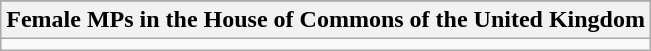<table class="wikitable">
<tr>
</tr>
<tr>
<th>Female MPs in the House of Commons of the United Kingdom</th>
</tr>
<tr>
<td></td>
</tr>
</table>
